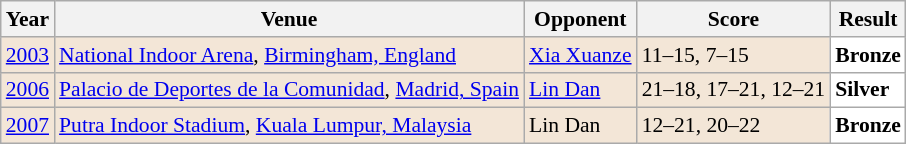<table class="sortable wikitable" style="font-size: 90%;">
<tr>
<th>Year</th>
<th>Venue</th>
<th>Opponent</th>
<th>Score</th>
<th>Result</th>
</tr>
<tr style="background:#F3E6D7">
<td align="center"><a href='#'>2003</a></td>
<td align="left"><a href='#'>National Indoor Arena</a>, <a href='#'>Birmingham, England</a></td>
<td align="left"> <a href='#'>Xia Xuanze</a></td>
<td align="left">11–15, 7–15</td>
<td style="text-align:left; background:white"> <strong>Bronze</strong></td>
</tr>
<tr style="background:#F3E6D7">
<td align="center"><a href='#'>2006</a></td>
<td align="left"><a href='#'>Palacio de Deportes de la Comunidad</a>, <a href='#'>Madrid, Spain</a></td>
<td align="left"> <a href='#'>Lin Dan</a></td>
<td align="left">21–18, 17–21, 12–21</td>
<td style="text-align:left; background:white"> <strong>Silver</strong></td>
</tr>
<tr style="background:#F3E6D7">
<td align="center"><a href='#'>2007</a></td>
<td align="left"><a href='#'>Putra Indoor Stadium</a>, <a href='#'>Kuala Lumpur, Malaysia</a></td>
<td align="left"> Lin Dan</td>
<td align="left">12–21, 20–22</td>
<td style="text-align:left; background:white"> <strong>Bronze</strong></td>
</tr>
</table>
